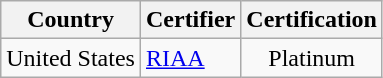<table class="wikitable">
<tr>
<th>Country</th>
<th>Certifier</th>
<th>Certification</th>
</tr>
<tr>
<td>United States</td>
<td><a href='#'>RIAA</a></td>
<td align="center">Platinum</td>
</tr>
</table>
